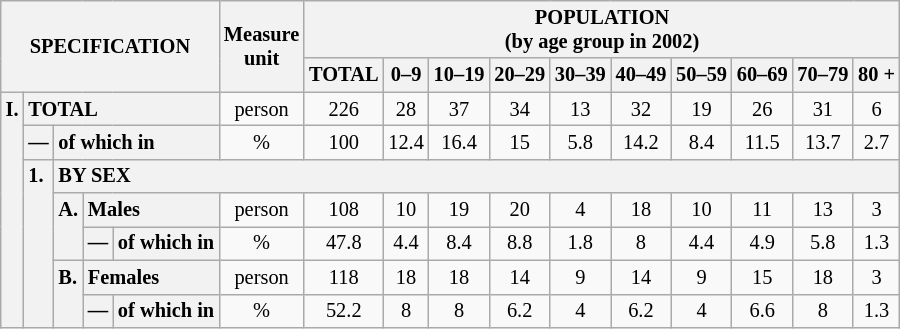<table class="wikitable" style="font-size:85%; text-align:center">
<tr>
<th rowspan="2" colspan="5">SPECIFICATION</th>
<th rowspan="2">Measure<br> unit</th>
<th colspan="10" rowspan="1">POPULATION<br> (by age group in 2002)</th>
</tr>
<tr>
<th>TOTAL</th>
<th>0–9</th>
<th>10–19</th>
<th>20–29</th>
<th>30–39</th>
<th>40–49</th>
<th>50–59</th>
<th>60–69</th>
<th>70–79</th>
<th>80 +</th>
</tr>
<tr>
<th style="text-align:left" valign="top" rowspan="7">I.</th>
<th style="text-align:left" colspan="4">TOTAL</th>
<td>person</td>
<td>226</td>
<td>28</td>
<td>37</td>
<td>34</td>
<td>13</td>
<td>32</td>
<td>19</td>
<td>26</td>
<td>31</td>
<td>6</td>
</tr>
<tr>
<th style="text-align:left" valign="top">—</th>
<th style="text-align:left" colspan="3">of which in</th>
<td>%</td>
<td>100</td>
<td>12.4</td>
<td>16.4</td>
<td>15</td>
<td>5.8</td>
<td>14.2</td>
<td>8.4</td>
<td>11.5</td>
<td>13.7</td>
<td>2.7</td>
</tr>
<tr>
<th style="text-align:left" valign="top" rowspan="5">1.</th>
<th style="text-align:left" colspan="14">BY SEX</th>
</tr>
<tr>
<th style="text-align:left" valign="top" rowspan="2">A.</th>
<th style="text-align:left" colspan="2">Males</th>
<td>person</td>
<td>108</td>
<td>10</td>
<td>19</td>
<td>20</td>
<td>4</td>
<td>18</td>
<td>10</td>
<td>11</td>
<td>13</td>
<td>3</td>
</tr>
<tr>
<th style="text-align:left" valign="top">—</th>
<th style="text-align:left" colspan="1">of which in</th>
<td>%</td>
<td>47.8</td>
<td>4.4</td>
<td>8.4</td>
<td>8.8</td>
<td>1.8</td>
<td>8</td>
<td>4.4</td>
<td>4.9</td>
<td>5.8</td>
<td>1.3</td>
</tr>
<tr>
<th style="text-align:left" valign="top" rowspan="2">B.</th>
<th style="text-align:left" colspan="2">Females</th>
<td>person</td>
<td>118</td>
<td>18</td>
<td>18</td>
<td>14</td>
<td>9</td>
<td>14</td>
<td>9</td>
<td>15</td>
<td>18</td>
<td>3</td>
</tr>
<tr>
<th style="text-align:left" valign="top">—</th>
<th style="text-align:left" colspan="1">of which in</th>
<td>%</td>
<td>52.2</td>
<td>8</td>
<td>8</td>
<td>6.2</td>
<td>4</td>
<td>6.2</td>
<td>4</td>
<td>6.6</td>
<td>8</td>
<td>1.3</td>
</tr>
</table>
